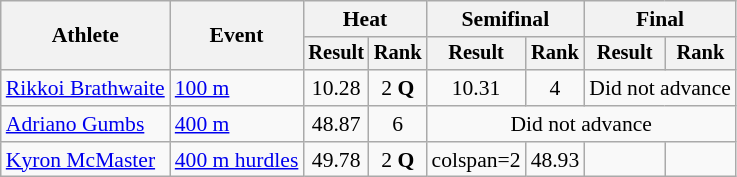<table class="wikitable" style="font-size:90%; text-align:center">
<tr>
<th rowspan=2>Athlete</th>
<th rowspan=2>Event</th>
<th colspan=2>Heat</th>
<th colspan=2>Semifinal</th>
<th colspan=2>Final</th>
</tr>
<tr style="font-size:95%">
<th>Result</th>
<th>Rank</th>
<th>Result</th>
<th>Rank</th>
<th>Result</th>
<th>Rank</th>
</tr>
<tr>
<td align=left><a href='#'>Rikkoi Brathwaite</a></td>
<td align=left><a href='#'>100 m</a></td>
<td>10.28</td>
<td>2 <strong>Q</strong></td>
<td>10.31</td>
<td>4</td>
<td colspan=2>Did not advance</td>
</tr>
<tr>
<td align=left><a href='#'>Adriano Gumbs</a></td>
<td align=left><a href='#'>400 m</a></td>
<td>48.87</td>
<td>6</td>
<td colspan=4>Did not advance</td>
</tr>
<tr>
<td align=left><a href='#'>Kyron McMaster</a></td>
<td align=left><a href='#'>400 m hurdles</a></td>
<td>49.78</td>
<td>2 <strong>Q</strong></td>
<td>colspan=2</td>
<td>48.93</td>
<td></td>
</tr>
</table>
